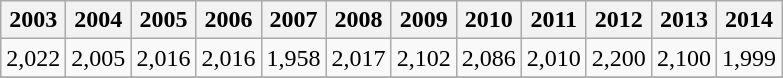<table class="wikitable">
<tr>
<th>2003</th>
<th>2004</th>
<th>2005</th>
<th>2006</th>
<th>2007</th>
<th>2008</th>
<th>2009</th>
<th>2010</th>
<th>2011</th>
<th>2012</th>
<th>2013</th>
<th>2014</th>
</tr>
<tr>
<td>2,022</td>
<td>2,005</td>
<td>2,016</td>
<td>2,016</td>
<td>1,958</td>
<td>2,017</td>
<td>2,102</td>
<td>2,086</td>
<td>2,010</td>
<td>2,200</td>
<td>2,100</td>
<td>1,999</td>
</tr>
<tr>
</tr>
</table>
